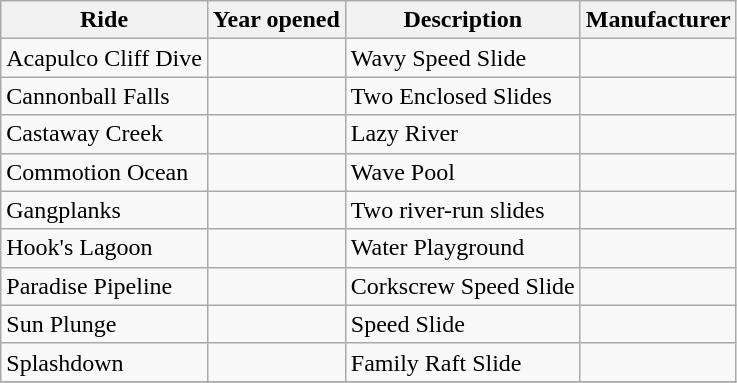<table class="wikitable sortable">
<tr>
<th>Ride</th>
<th>Year opened</th>
<th>Description</th>
<th>Manufacturer</th>
</tr>
<tr>
<td>Acapulco Cliff Dive</td>
<td></td>
<td>Wavy Speed Slide</td>
<td></td>
</tr>
<tr>
<td>Cannonball Falls</td>
<td></td>
<td>Two Enclosed Slides</td>
<td></td>
</tr>
<tr>
<td>Castaway Creek</td>
<td></td>
<td>Lazy River</td>
<td></td>
</tr>
<tr>
<td>Commotion Ocean</td>
<td></td>
<td>Wave Pool</td>
<td></td>
</tr>
<tr>
<td>Gangplanks</td>
<td></td>
<td>Two river-run slides</td>
<td></td>
</tr>
<tr>
<td>Hook's Lagoon</td>
<td></td>
<td>Water Playground</td>
<td></td>
</tr>
<tr>
<td>Paradise Pipeline</td>
<td></td>
<td>Corkscrew Speed Slide</td>
<td></td>
</tr>
<tr>
<td>Sun Plunge</td>
<td></td>
<td>Speed Slide</td>
<td></td>
</tr>
<tr>
<td>Splashdown</td>
<td></td>
<td>Family Raft Slide</td>
<td></td>
</tr>
<tr>
</tr>
</table>
